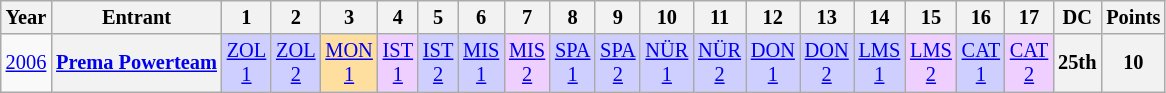<table class="wikitable" style="text-align:center; font-size:85%">
<tr>
<th>Year</th>
<th>Entrant</th>
<th>1</th>
<th>2</th>
<th>3</th>
<th>4</th>
<th>5</th>
<th>6</th>
<th>7</th>
<th>8</th>
<th>9</th>
<th>10</th>
<th>11</th>
<th>12</th>
<th>13</th>
<th>14</th>
<th>15</th>
<th>16</th>
<th>17</th>
<th>DC</th>
<th>Points</th>
</tr>
<tr>
<td><a href='#'>2006</a></td>
<th nowrap><a href='#'>Prema Powerteam</a></th>
<td style="background:#cfcfff;"><a href='#'>ZOL<br>1</a><br></td>
<td style="background:#cfcfff;"><a href='#'>ZOL<br>2</a><br></td>
<td style="background:#ffdf9f;"><a href='#'>MON<br>1</a><br></td>
<td style="background:#efcfff;"><a href='#'>IST<br>1</a><br></td>
<td style="background:#cfcfff;"><a href='#'>IST<br>2</a><br></td>
<td style="background:#cfcfff;"><a href='#'>MIS<br>1</a><br></td>
<td style="background:#efcfff;"><a href='#'>MIS<br>2</a><br></td>
<td style="background:#cfcfff;"><a href='#'>SPA<br>1</a><br></td>
<td style="background:#cfcfff;"><a href='#'>SPA<br>2</a><br></td>
<td style="background:#cfcfff;"><a href='#'>NÜR<br>1</a><br></td>
<td style="background:#cfcfff;"><a href='#'>NÜR<br>2</a><br></td>
<td style="background:#cfcfff;"><a href='#'>DON<br>1</a><br></td>
<td style="background:#cfcfff;"><a href='#'>DON<br>2</a><br></td>
<td style="background:#cfcfff;"><a href='#'>LMS<br>1</a><br></td>
<td style="background:#efcfff;"><a href='#'>LMS<br>2</a><br></td>
<td style="background:#cfcfff;"><a href='#'>CAT<br>1</a><br></td>
<td style="background:#efcfff;"><a href='#'>CAT<br>2</a><br></td>
<th>25th</th>
<th>10</th>
</tr>
</table>
